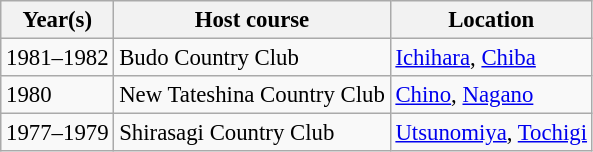<table class=wikitable style="font-size:95%">
<tr>
<th>Year(s)</th>
<th>Host course</th>
<th>Location</th>
</tr>
<tr>
<td>1981–1982</td>
<td>Budo Country Club</td>
<td><a href='#'>Ichihara</a>, <a href='#'>Chiba</a></td>
</tr>
<tr>
<td>1980</td>
<td>New Tateshina Country Club</td>
<td><a href='#'>Chino</a>, <a href='#'>Nagano</a></td>
</tr>
<tr>
<td>1977–1979</td>
<td>Shirasagi Country Club</td>
<td><a href='#'>Utsunomiya</a>, <a href='#'>Tochigi</a></td>
</tr>
</table>
